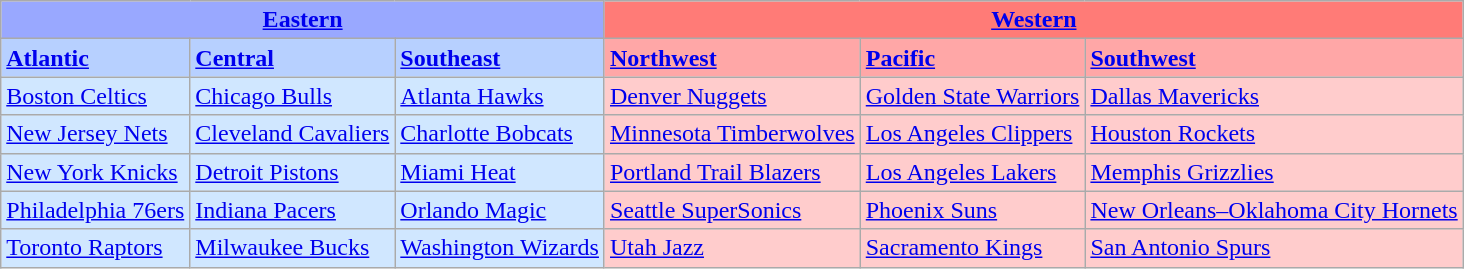<table class="wikitable">
<tr>
<th colspan="3" style="background-color: #99A8FF;"><a href='#'>Eastern</a></th>
<th colspan="3" style="background-color: #FF7B77;"><a href='#'>Western</a></th>
</tr>
<tr>
<td style="background-color: #B7D0FF;"><strong><a href='#'>Atlantic</a></strong></td>
<td style="background-color: #B7D0FF;"><strong><a href='#'>Central</a></strong></td>
<td style="background-color: #B7D0FF;"><strong><a href='#'>Southeast</a></strong></td>
<td style="background-color: #FFA7A7;"><strong><a href='#'>Northwest</a></strong></td>
<td style="background-color: #FFA7A7;"><strong><a href='#'>Pacific</a></strong></td>
<td style="background-color: #FFA7A7;"><strong><a href='#'>Southwest</a></strong></td>
</tr>
<tr>
<td style="background-color: #D0E7FF;"><a href='#'>Boston Celtics</a></td>
<td style="background-color: #D0E7FF;"><a href='#'>Chicago Bulls</a></td>
<td style="background-color: #D0E7FF;"><a href='#'>Atlanta Hawks</a></td>
<td style="background-color: #FFCCCC;"><a href='#'>Denver Nuggets</a></td>
<td style="background-color: #FFCCCC;"><a href='#'>Golden State Warriors</a></td>
<td style="background-color: #FFCCCC;"><a href='#'>Dallas Mavericks</a></td>
</tr>
<tr>
<td style="background-color: #D0E7FF;"><a href='#'>New Jersey Nets</a></td>
<td style="background-color: #D0E7FF;"><a href='#'>Cleveland Cavaliers</a></td>
<td style="background-color: #D0E7FF;"><a href='#'>Charlotte Bobcats</a></td>
<td style="background-color: #FFCCCC;"><a href='#'>Minnesota Timberwolves</a></td>
<td style="background-color: #FFCCCC;"><a href='#'>Los Angeles Clippers</a></td>
<td style="background-color: #FFCCCC;"><a href='#'>Houston Rockets</a></td>
</tr>
<tr>
<td style="background-color: #D0E7FF;"><a href='#'>New York Knicks</a></td>
<td style="background-color: #D0E7FF;"><a href='#'>Detroit Pistons</a></td>
<td style="background-color: #D0E7FF;"><a href='#'>Miami Heat</a></td>
<td style="background-color: #FFCCCC;"><a href='#'>Portland Trail Blazers</a></td>
<td style="background-color: #FFCCCC;"><a href='#'>Los Angeles Lakers</a></td>
<td style="background-color: #FFCCCC;"><a href='#'>Memphis Grizzlies</a></td>
</tr>
<tr>
<td style="background-color: #D0E7FF;"><a href='#'>Philadelphia 76ers</a></td>
<td style="background-color: #D0E7FF;"><a href='#'>Indiana Pacers</a></td>
<td style="background-color: #D0E7FF;"><a href='#'>Orlando Magic</a></td>
<td style="background-color: #FFCCCC;"><a href='#'>Seattle SuperSonics</a></td>
<td style="background-color: #FFCCCC;"><a href='#'>Phoenix Suns</a></td>
<td style="background-color: #FFCCCC;"><a href='#'>New Orleans–Oklahoma City Hornets</a></td>
</tr>
<tr>
<td style="background-color: #D0E7FF;"><a href='#'>Toronto Raptors</a></td>
<td style="background-color: #D0E7FF;"><a href='#'>Milwaukee Bucks</a></td>
<td style="background-color: #D0E7FF;"><a href='#'>Washington Wizards</a></td>
<td style="background-color: #FFCCCC;"><a href='#'>Utah Jazz</a></td>
<td style="background-color: #FFCCCC;"><a href='#'>Sacramento Kings</a></td>
<td style="background-color: #FFCCCC;"><a href='#'>San Antonio Spurs</a></td>
</tr>
</table>
